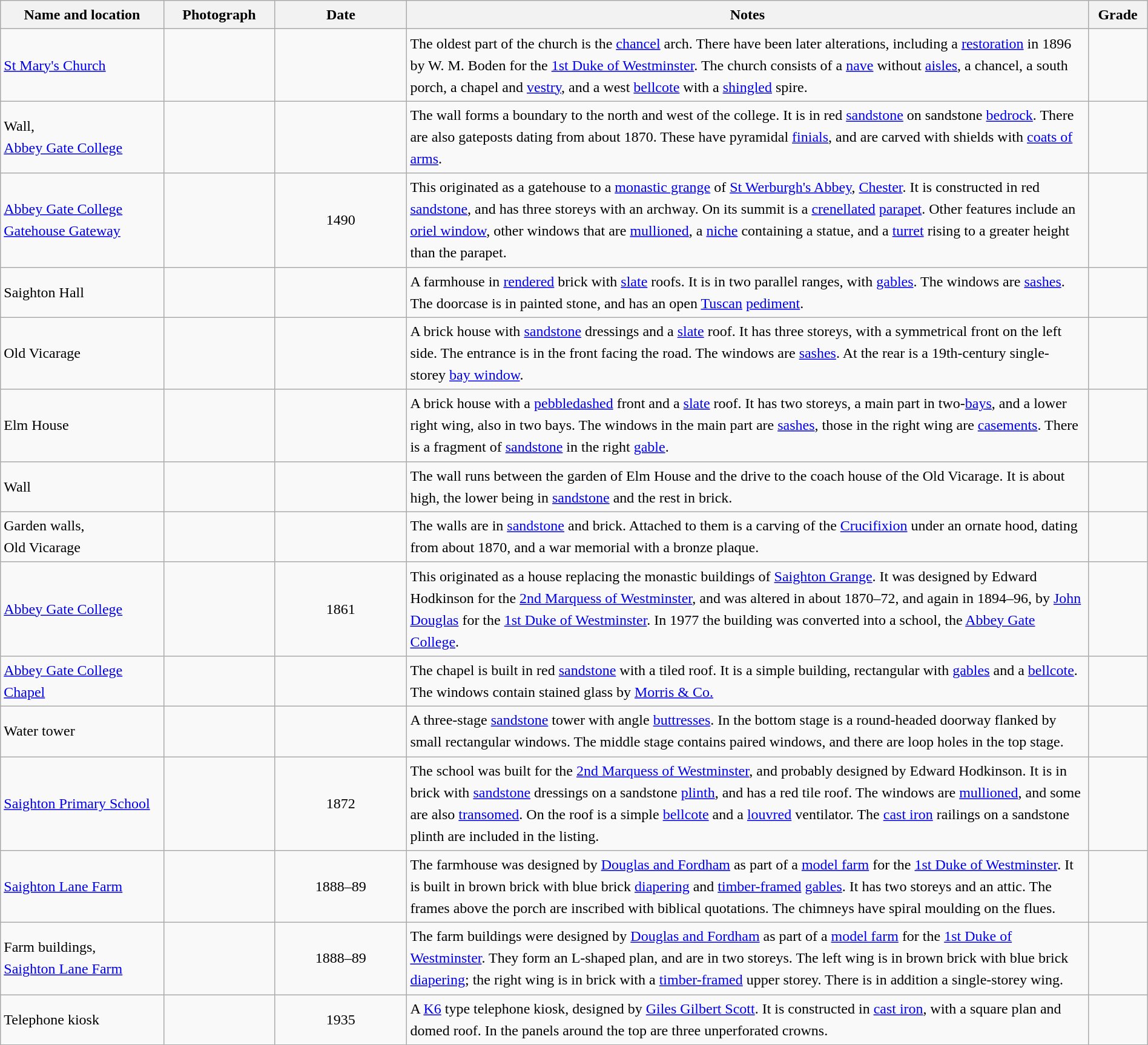<table class="wikitable sortable plainrowheaders" style="width:100%;border:0px;text-align:left;line-height:150%;">
<tr>
<th scope="col"  style="width:150px">Name and location</th>
<th scope="col"  style="width:100px" class="unsortable">Photograph</th>
<th scope="col"  style="width:120px">Date</th>
<th scope="col"  style="width:650px" class="unsortable">Notes</th>
<th scope="col"  style="width:50px">Grade</th>
</tr>
<tr>
<td><a href='#'>St Mary's Church</a><br><small></small></td>
<td></td>
<td align="center"></td>
<td>The oldest part of the church is the <a href='#'>chancel</a> arch.  There have been later alterations, including a <a href='#'>restoration</a> in 1896 by W. M. Boden for the <a href='#'>1st Duke of Westminster</a>.  The church consists of a <a href='#'>nave</a> without <a href='#'>aisles</a>, a chancel, a south porch, a chapel and <a href='#'>vestry</a>, and a west <a href='#'>bellcote</a> with a <a href='#'>shingled</a> spire.</td>
<td align="center" ></td>
</tr>
<tr>
<td>Wall,<br><a href='#'>Abbey Gate College</a><br><small></small></td>
<td></td>
<td align="center"></td>
<td>The wall forms a boundary to the north and west of the college.  It is in red <a href='#'>sandstone</a> on sandstone <a href='#'>bedrock</a>.  There are also gateposts dating from about 1870.  These have pyramidal <a href='#'>finials</a>, and are carved with shields with <a href='#'>coats of arms</a>.</td>
<td align="center" ></td>
</tr>
<tr>
<td><a href='#'>Abbey Gate College Gatehouse Gateway</a><br><small></small></td>
<td></td>
<td align="center">1490</td>
<td>This originated as a gatehouse to a <a href='#'>monastic grange</a> of <a href='#'>St Werburgh's Abbey</a>, <a href='#'>Chester</a>.  It is constructed in red <a href='#'>sandstone</a>, and has three storeys with an archway.  On its summit is a <a href='#'>crenellated</a> <a href='#'>parapet</a>.  Other features include an <a href='#'>oriel window</a>, other windows that are <a href='#'>mullioned</a>, a <a href='#'>niche</a> containing a statue, and a <a href='#'>turret</a> rising to a greater height than the parapet.</td>
<td align="center" ></td>
</tr>
<tr>
<td>Saighton Hall<br><small></small></td>
<td></td>
<td align="center"></td>
<td>A farmhouse in <a href='#'>rendered</a> brick with <a href='#'>slate</a> roofs.  It is in two parallel ranges, with <a href='#'>gables</a>.  The windows are <a href='#'>sashes</a>.  The doorcase is in painted stone, and has an open <a href='#'>Tuscan</a> <a href='#'>pediment</a>.</td>
<td align="center" ></td>
</tr>
<tr>
<td>Old Vicarage<br><small></small></td>
<td></td>
<td align="center"></td>
<td>A brick house with <a href='#'>sandstone</a> dressings and a <a href='#'>slate</a> roof.  It has three storeys, with a symmetrical front on the left side.  The entrance is in the front facing the road.  The windows are <a href='#'>sashes</a>.  At the rear is a 19th-century single-storey <a href='#'>bay window</a>.</td>
<td align="center" ></td>
</tr>
<tr>
<td>Elm House<br><small></small></td>
<td></td>
<td align="center"></td>
<td>A brick house with a <a href='#'>pebbledashed</a> front and a <a href='#'>slate</a> roof.  It has two storeys, a main part in two-<a href='#'>bays</a>, and a lower right wing, also in two bays.  The windows in the main part are <a href='#'>sashes</a>, those in the right wing are <a href='#'>casements</a>.  There is a fragment of <a href='#'>sandstone</a> in the right <a href='#'>gable</a>.</td>
<td align="center" ></td>
</tr>
<tr>
<td>Wall<br><small></small></td>
<td></td>
<td align="center"></td>
<td>The wall runs between the garden of Elm House and the drive to the coach house of the Old Vicarage.  It is about  high, the lower  being in <a href='#'>sandstone</a> and the rest in brick.</td>
<td align="center" ></td>
</tr>
<tr>
<td>Garden walls,<br>Old Vicarage<br><small></small></td>
<td></td>
<td align="center"></td>
<td>The walls are in <a href='#'>sandstone</a> and brick.  Attached to them is a carving of the <a href='#'>Crucifixion</a> under an ornate hood, dating from about 1870, and a war memorial with a bronze plaque.</td>
<td align="center" ></td>
</tr>
<tr>
<td><a href='#'>Abbey Gate College</a><br><small></small></td>
<td></td>
<td align="center">1861</td>
<td>This originated as a house replacing the monastic buildings of <a href='#'>Saighton Grange</a>.  It was designed by Edward Hodkinson for the <a href='#'>2nd Marquess of Westminster</a>, and was altered in about 1870–72, and again in 1894–96, by <a href='#'>John Douglas</a> for the <a href='#'>1st Duke of Westminster</a>.  In 1977 the building was converted into a school, the <a href='#'>Abbey Gate College</a>.</td>
<td align="center" ></td>
</tr>
<tr>
<td><a href='#'>Abbey Gate College Chapel</a><br><small></small></td>
<td></td>
<td align="center"></td>
<td>The chapel is built in red <a href='#'>sandstone</a> with a tiled roof.  It is a simple building, rectangular with <a href='#'>gables</a> and a <a href='#'>bellcote</a>.  The windows contain stained glass by <a href='#'>Morris & Co.</a></td>
<td align="center" ></td>
</tr>
<tr>
<td>Water tower<br><small></small></td>
<td></td>
<td align="center"></td>
<td>A three-stage <a href='#'>sandstone</a> tower with angle <a href='#'>buttresses</a>.  In the bottom stage is a round-headed doorway flanked by small rectangular windows.  The middle stage contains paired windows, and there are loop holes in the top stage.</td>
<td align="center" ></td>
</tr>
<tr>
<td><a href='#'>Saighton Primary School</a><br><small></small></td>
<td></td>
<td align="center">1872</td>
<td>The school was built for the <a href='#'>2nd Marquess of Westminster</a>, and probably designed by Edward Hodkinson.  It is in brick with <a href='#'>sandstone</a> dressings on a sandstone <a href='#'>plinth</a>, and has a red tile roof.  The windows are <a href='#'>mullioned</a>, and some are also <a href='#'>transomed</a>.  On the roof is a simple <a href='#'>bellcote</a> and a <a href='#'>louvred</a> ventilator.  The <a href='#'>cast iron</a> railings on a sandstone plinth are included in the listing.</td>
<td align="center" ></td>
</tr>
<tr>
<td><a href='#'>Saighton Lane Farm</a><br><small></small></td>
<td></td>
<td align="center">1888–89</td>
<td>The farmhouse was designed by <a href='#'>Douglas and Fordham</a> as part of a <a href='#'>model farm</a> for the <a href='#'>1st Duke of Westminster</a>.  It is built in brown brick with blue brick <a href='#'>diapering</a> and <a href='#'>timber-framed</a> <a href='#'>gables</a>.  It has two storeys and an attic.  The frames above the porch are inscribed with biblical quotations.  The chimneys have spiral moulding on the flues.</td>
<td align="center" ></td>
</tr>
<tr>
<td>Farm buildings,<br><a href='#'>Saighton Lane Farm</a><br><small></small></td>
<td></td>
<td align="center">1888–89</td>
<td>The farm buildings were designed by <a href='#'>Douglas and Fordham</a> as part of a <a href='#'>model farm</a> for the <a href='#'>1st Duke of Westminster</a>.  They form an L-shaped plan, and are in two storeys.  The left wing is in brown brick with blue brick <a href='#'>diapering</a>; the right wing is in brick with a <a href='#'>timber-framed</a> upper storey.  There is in addition a single-storey wing.</td>
<td align="center" ></td>
</tr>
<tr>
<td>Telephone kiosk<br><small></small></td>
<td></td>
<td align="center">1935</td>
<td>A <a href='#'>K6</a> type telephone kiosk, designed by <a href='#'>Giles Gilbert Scott</a>. It is constructed in <a href='#'>cast iron</a>, with a square plan and domed roof. In the panels around the top are three unperforated crowns.</td>
<td align="center" ></td>
</tr>
<tr>
</tr>
</table>
